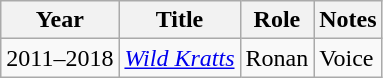<table class="wikitable">
<tr>
<th>Year</th>
<th>Title</th>
<th>Role</th>
<th>Notes</th>
</tr>
<tr>
<td>2011–2018</td>
<td><em><a href='#'>Wild Kratts</a></em></td>
<td>Ronan</td>
<td>Voice</td>
</tr>
</table>
